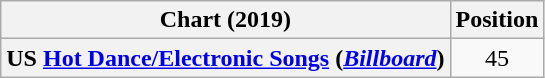<table class="wikitable plainrowheaders" style="text-align:center">
<tr>
<th scope="col">Chart (2019)</th>
<th scope="col">Position</th>
</tr>
<tr>
<th scope="row">US <a href='#'>Hot Dance/Electronic Songs</a> (<em><a href='#'>Billboard</a></em>)</th>
<td>45</td>
</tr>
</table>
